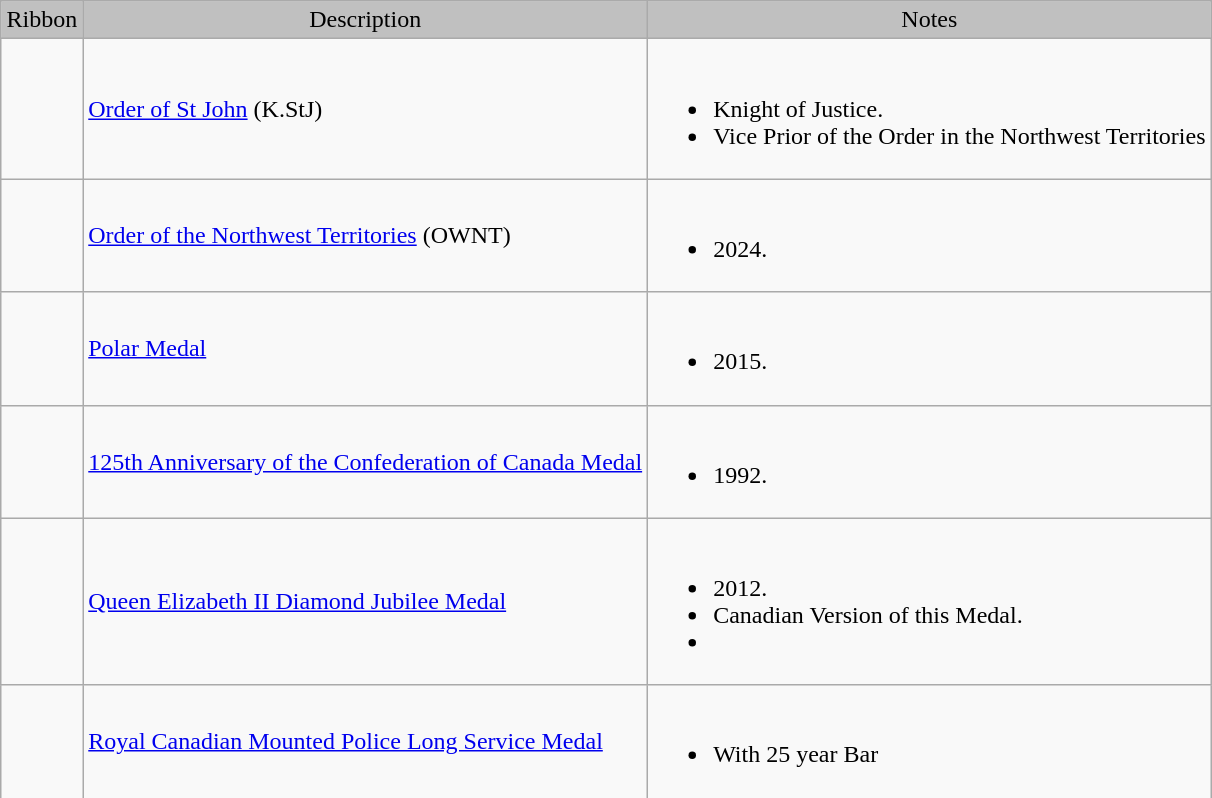<table style="margin-left: auto; margin-right: auto; border: none;" class="wikitable">
<tr style="background:silver; text-align:center">
<td>Ribbon</td>
<td>Description</td>
<td>Notes</td>
</tr>
<tr>
<td></td>
<td><a href='#'>Order of St John</a> (K.StJ)</td>
<td><br><ul><li>Knight of Justice.</li><li>Vice Prior of the Order in the Northwest Territories</li></ul></td>
</tr>
<tr>
<td></td>
<td><a href='#'>Order of the Northwest Territories</a> (OWNT)</td>
<td><br><ul><li>2024.</li></ul></td>
</tr>
<tr>
<td></td>
<td><a href='#'>Polar Medal</a></td>
<td><br><ul><li>2015.</li></ul></td>
</tr>
<tr>
<td></td>
<td><a href='#'>125th Anniversary of the Confederation of Canada Medal</a></td>
<td><br><ul><li>1992.</li></ul></td>
</tr>
<tr>
<td></td>
<td><a href='#'>Queen Elizabeth II Diamond Jubilee Medal</a></td>
<td><br><ul><li>2012.</li><li>Canadian Version of this Medal.</li><li></li></ul></td>
</tr>
<tr>
<td></td>
<td><a href='#'>Royal Canadian Mounted Police Long Service Medal</a></td>
<td><br><ul><li>With 25 year Bar</li></ul></td>
</tr>
<tr>
</tr>
</table>
